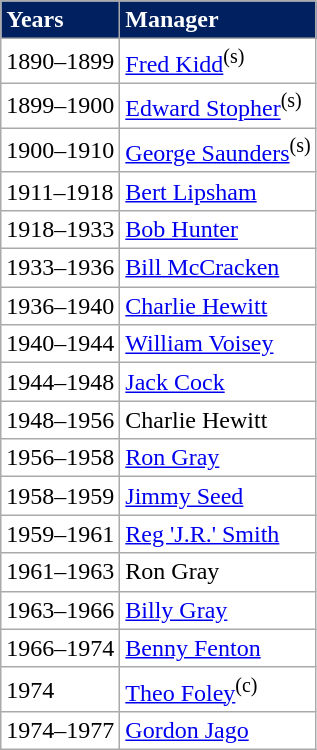<table class="wikitable" style="background:#fff; text-align:left;">
<tr style="font-weight:bold; color:#fff; background:#002060;"|>
<td><strong>Years</strong></td>
<td><strong>Manager</strong></td>
</tr>
<tr>
<td>1890–1899</td>
<td> <a href='#'>Fred Kidd</a><sup>(s)</sup></td>
</tr>
<tr>
<td>1899–1900</td>
<td> <a href='#'>Edward Stopher</a><sup>(s)</sup></td>
</tr>
<tr>
<td>1900–1910</td>
<td> <a href='#'>George Saunders</a><sup>(s)</sup></td>
</tr>
<tr>
<td>1911–1918</td>
<td> <a href='#'>Bert Lipsham</a></td>
</tr>
<tr>
<td>1918–1933</td>
<td> <a href='#'>Bob Hunter</a></td>
</tr>
<tr>
<td>1933–1936</td>
<td> <a href='#'>Bill McCracken</a></td>
</tr>
<tr>
<td>1936–1940</td>
<td> <a href='#'>Charlie Hewitt</a></td>
</tr>
<tr>
<td>1940–1944</td>
<td> <a href='#'>William Voisey</a></td>
</tr>
<tr>
<td>1944–1948</td>
<td> <a href='#'>Jack Cock</a></td>
</tr>
<tr>
<td>1948–1956</td>
<td> Charlie Hewitt</td>
</tr>
<tr>
<td>1956–1958</td>
<td> <a href='#'>Ron Gray</a></td>
</tr>
<tr>
<td>1958–1959</td>
<td> <a href='#'>Jimmy Seed</a></td>
</tr>
<tr>
<td>1959–1961</td>
<td> <a href='#'>Reg 'J.R.' Smith</a></td>
</tr>
<tr>
<td>1961–1963</td>
<td> Ron Gray</td>
</tr>
<tr>
<td>1963–1966</td>
<td> <a href='#'>Billy Gray</a></td>
</tr>
<tr>
<td>1966–1974</td>
<td> <a href='#'>Benny Fenton</a></td>
</tr>
<tr>
<td>1974</td>
<td> <a href='#'>Theo Foley</a><sup>(c)</sup></td>
</tr>
<tr>
<td>1974–1977</td>
<td> <a href='#'>Gordon Jago</a></td>
</tr>
</table>
